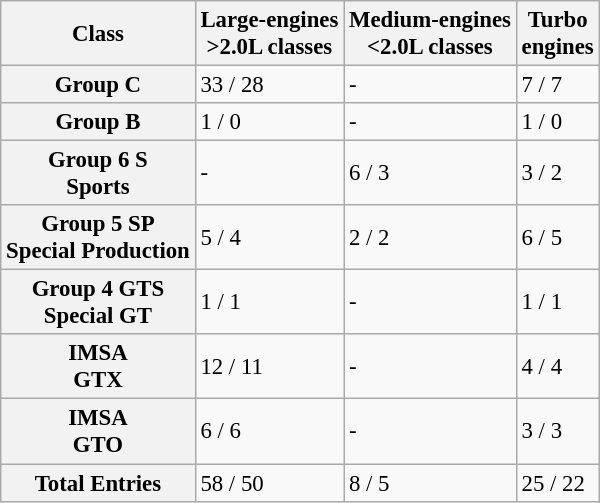<table class="wikitable" style="font-size: 95%">
<tr>
<th>Class</th>
<th>Large-engines<br> >2.0L classes</th>
<th>Medium-engines<br> <2.0L classes</th>
<th>Turbo<br>engines</th>
</tr>
<tr>
<th>Group C</th>
<td>33 / 28</td>
<td>-</td>
<td>7 / 7</td>
</tr>
<tr>
<th>Group B</th>
<td>1 / 0</td>
<td>-</td>
<td>1 / 0</td>
</tr>
<tr>
<th>Group 6 S<br> Sports</th>
<td>-</td>
<td>6 / 3</td>
<td>3 / 2</td>
</tr>
<tr>
<th>Group 5 SP<br> Special Production</th>
<td>5 / 4</td>
<td>2 / 2</td>
<td>6 / 5</td>
</tr>
<tr>
<th>Group 4 GTS<br> Special GT</th>
<td>1 / 1</td>
<td>-</td>
<td>1 / 1</td>
</tr>
<tr>
<th>IMSA <br> GTX</th>
<td>12 / 11</td>
<td>-</td>
<td>4 / 4</td>
</tr>
<tr>
<th>IMSA <br> GTO</th>
<td>6 / 6</td>
<td>-</td>
<td>3 / 3</td>
</tr>
<tr>
<th>Total Entries</th>
<td>58 / 50</td>
<td>8 /  5</td>
<td>25 / 22</td>
</tr>
</table>
